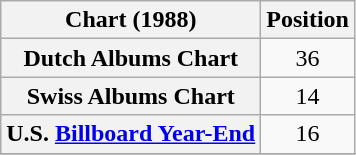<table class="wikitable sortable plainrowheaders" style="text-align:center;">
<tr>
<th scope="col">Chart (1988)</th>
<th scope="col">Position</th>
</tr>
<tr>
<th scope="row">Dutch Albums Chart</th>
<td>36</td>
</tr>
<tr>
<th scope="row">Swiss Albums Chart</th>
<td>14</td>
</tr>
<tr>
<th scope="row">U.S. <a href='#'>Billboard Year-End</a></th>
<td>16</td>
</tr>
<tr>
</tr>
</table>
